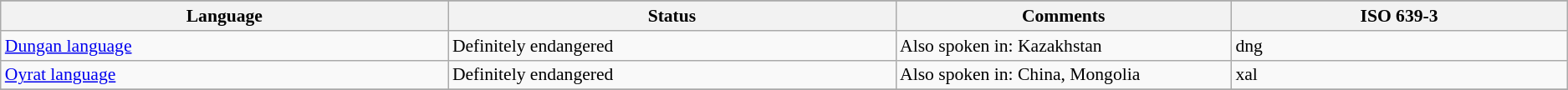<table class="wikitable" align="center" style="font-size:90%">
<tr>
</tr>
<tr>
<th width="20%">Language</th>
<th width="20%">Status</th>
<th width="15%">Comments</th>
<th width="15%">ISO 639-3</th>
</tr>
<tr>
<td><a href='#'>Dungan language</a></td>
<td>Definitely endangered</td>
<td>Also spoken in: Kazakhstan</td>
<td>dng</td>
</tr>
<tr>
<td><a href='#'>Oyrat language</a></td>
<td>Definitely endangered</td>
<td>Also spoken in: China, Mongolia</td>
<td>xal</td>
</tr>
<tr>
</tr>
</table>
